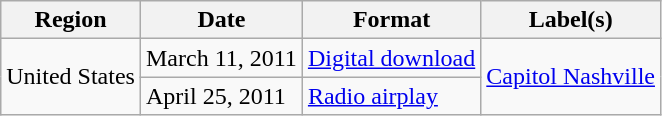<table class="wikitable">
<tr>
<th>Region</th>
<th>Date</th>
<th>Format</th>
<th>Label(s)</th>
</tr>
<tr>
<td rowspan="2">United States</td>
<td>March 11, 2011</td>
<td><a href='#'>Digital download</a></td>
<td rowspan="2"><a href='#'>Capitol Nashville</a></td>
</tr>
<tr>
<td>April 25, 2011</td>
<td><a href='#'>Radio airplay</a></td>
</tr>
</table>
